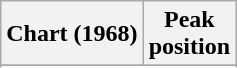<table class="wikitable sortable plainrowheaders">
<tr>
<th>Chart (1968)</th>
<th>Peak<br>position</th>
</tr>
<tr>
</tr>
<tr>
</tr>
</table>
